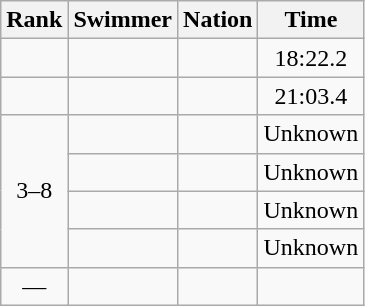<table class="wikitable sortable" style="text-align:center">
<tr>
<th>Rank</th>
<th>Swimmer</th>
<th>Nation</th>
<th>Time</th>
</tr>
<tr>
<td></td>
<td align=left></td>
<td align=left></td>
<td>18:22.2</td>
</tr>
<tr>
<td></td>
<td align=left></td>
<td align=left></td>
<td>21:03.4</td>
</tr>
<tr>
<td rowspan=4>3–8</td>
<td align=left></td>
<td align=left></td>
<td data-sort-value=25:00.0>Unknown</td>
</tr>
<tr>
<td align=left></td>
<td align=left></td>
<td data-sort-value=30:00.0>Unknown</td>
</tr>
<tr>
<td align=left></td>
<td align=left></td>
<td data-sort-value=30:00.0>Unknown</td>
</tr>
<tr>
<td align=left></td>
<td align=left></td>
<td data-sort-value=30:00.0>Unknown</td>
</tr>
<tr>
<td data-sort-value=9>—</td>
<td align=left></td>
<td align=left></td>
<td data-sort-value=99:99.4></td>
</tr>
</table>
